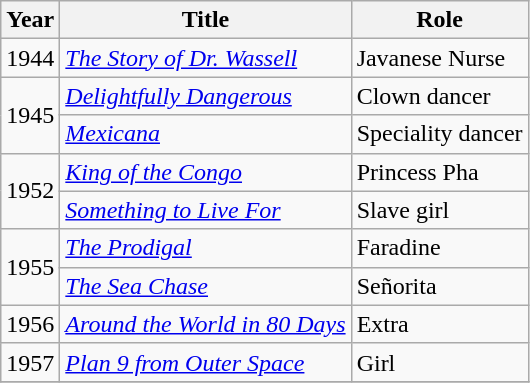<table class="wikitable">
<tr>
<th scope="col">Year</th>
<th scope="col">Title</th>
<th scope="col">Role</th>
</tr>
<tr>
<td>1944</td>
<td scope="row"><em><a href='#'>The Story of Dr. Wassell</a></em></td>
<td>Javanese Nurse</td>
</tr>
<tr>
<td rowspan=2>1945</td>
<td scope="row"><em><a href='#'>Delightfully Dangerous</a></em></td>
<td>Clown dancer</td>
</tr>
<tr>
<td scope="row"><em><a href='#'>Mexicana</a></em></td>
<td>Speciality dancer</td>
</tr>
<tr>
<td rowspan=2>1952</td>
<td scope="row"><em><a href='#'>King of the Congo</a></em></td>
<td>Princess Pha</td>
</tr>
<tr>
<td scope="row"><em><a href='#'>Something to Live For</a></em></td>
<td>Slave girl</td>
</tr>
<tr>
<td rowspan=2>1955</td>
<td scope="row"><em><a href='#'>The Prodigal</a></em></td>
<td>Faradine</td>
</tr>
<tr>
<td scope="row"><em><a href='#'>The Sea Chase</a></em></td>
<td>Señorita</td>
</tr>
<tr>
<td>1956</td>
<td scope="row"><em><a href='#'>Around the World in 80 Days</a></em></td>
<td>Extra</td>
</tr>
<tr>
<td>1957</td>
<td scope="row"><em><a href='#'>Plan 9 from Outer Space</a></em></td>
<td>Girl</td>
</tr>
<tr>
</tr>
</table>
